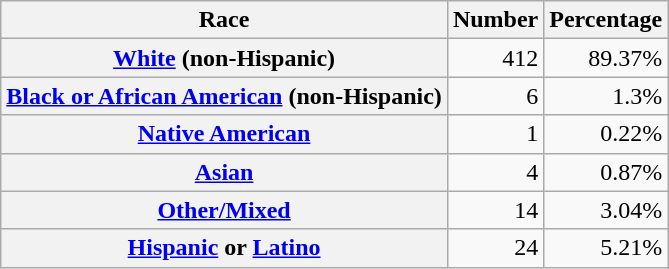<table class="wikitable" style="text-align:right">
<tr>
<th scope="col">Race</th>
<th scope="col">Number</th>
<th scope="col">Percentage</th>
</tr>
<tr>
<th scope="row"><a href='#'>White</a> (non-Hispanic)</th>
<td>412</td>
<td>89.37%</td>
</tr>
<tr>
<th scope="row"><a href='#'>Black or African American</a> (non-Hispanic)</th>
<td>6</td>
<td>1.3%</td>
</tr>
<tr>
<th scope="row"><a href='#'>Native American</a></th>
<td>1</td>
<td>0.22%</td>
</tr>
<tr>
<th scope="row"><a href='#'>Asian</a></th>
<td>4</td>
<td>0.87%</td>
</tr>
<tr>
<th scope="row"><a href='#'>Other/Mixed</a></th>
<td>14</td>
<td>3.04%</td>
</tr>
<tr>
<th scope="row"><a href='#'>Hispanic</a> or <a href='#'>Latino</a></th>
<td>24</td>
<td>5.21%</td>
</tr>
</table>
